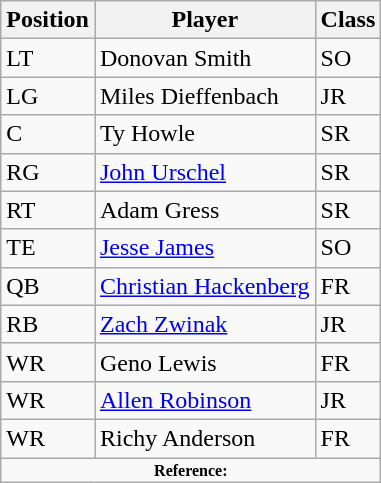<table class="wikitable">
<tr>
<th>Position</th>
<th>Player</th>
<th>Class</th>
</tr>
<tr>
<td>LT</td>
<td>Donovan Smith</td>
<td>SO</td>
</tr>
<tr>
<td>LG</td>
<td>Miles Dieffenbach</td>
<td>JR</td>
</tr>
<tr>
<td>C</td>
<td>Ty Howle</td>
<td>SR</td>
</tr>
<tr>
<td>RG</td>
<td><a href='#'>John Urschel</a></td>
<td>SR</td>
</tr>
<tr>
<td>RT</td>
<td>Adam Gress</td>
<td>SR</td>
</tr>
<tr>
<td>TE</td>
<td><a href='#'>Jesse James</a></td>
<td>SO</td>
</tr>
<tr>
<td>QB</td>
<td><a href='#'>Christian Hackenberg</a></td>
<td>FR</td>
</tr>
<tr>
<td>RB</td>
<td><a href='#'>Zach Zwinak</a></td>
<td>JR</td>
</tr>
<tr>
<td>WR</td>
<td>Geno Lewis</td>
<td>FR</td>
</tr>
<tr>
<td>WR</td>
<td><a href='#'>Allen Robinson</a></td>
<td>JR</td>
</tr>
<tr>
<td>WR</td>
<td>Richy Anderson</td>
<td>FR</td>
</tr>
<tr>
<td colspan="3"  style="font-size:8pt; text-align:center;"><strong>Reference:</strong></td>
</tr>
</table>
